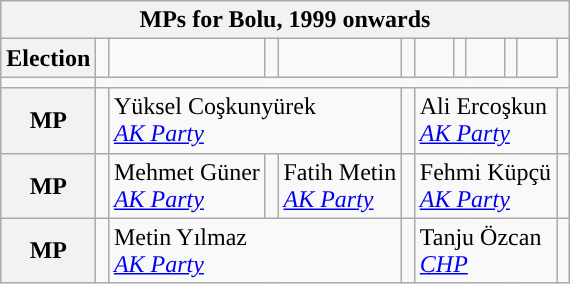<table class="wikitable">
<tr>
<th colspan = 12>MPs for Bolu, 1999 onwards</th>
</tr>
<tr>
<th rowspan = 2>Election</th>
<td rowspan="2" style="width:1px;"></td>
<td rowspan = 2></td>
<td rowspan="2" style="width:1px;"></td>
<td rowspan = 2></td>
<td rowspan="2" style="width:1px;"></td>
<td rowspan = 2></td>
<td rowspan="2" style="width:1px;"></td>
<td rowspan = 2></td>
<td rowspan="2" style="width:1px;"></td>
<td rowspan = 2></td>
</tr>
<tr>
</tr>
<tr>
<td></td>
</tr>
<tr>
<th>MP</th>
<td width=1px style="background-color: "></td>
<td colspan = 3>Yüksel Coşkunyürek<br><em><a href='#'>AK Party</a></em></td>
<td width=1px style="background-color: "></td>
<td colspan = 5>Ali Ercoşkun<br><em><a href='#'>AK Party</a></em></td>
<td width=1px style="background-color: "></td>
</tr>
<tr>
<th>MP</th>
<td width=1px style="background-color: "></td>
<td colspan = 1>Mehmet Güner<br><em><a href='#'>AK Party</a></em></td>
<td width=1px style="background-color: "></td>
<td colspan = 1>Fatih Metin<br><em><a href='#'>AK Party</a></em></td>
<td width=1px style="background-color: "></td>
<td colspan = 5>Fehmi Küpçü<br><em><a href='#'>AK Party</a></em></td>
<td width=1px style="background-color: "></td>
</tr>
<tr>
<th>MP</th>
<td width=1px style="background-color: "></td>
<td colspan = 3>Metin Yılmaz<br><em><a href='#'>AK Party</a></em></td>
<td width=1px style="background-color: "></td>
<td colspan = 5>Tanju Özcan<br><em><a href='#'>CHP</a></em></td>
<td width=1px style="background-color: "></td>
</tr>
</table>
